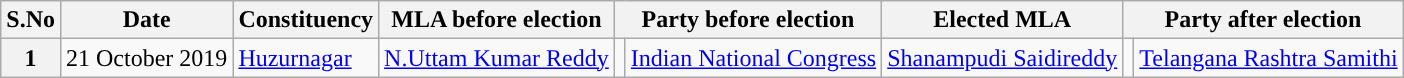<table class="wikitable sortable">
<tr>
<th>S.No</th>
<th>Date</th>
<th>Constituency</th>
<th>MLA before election</th>
<th colspan="2">Party before election</th>
<th>Elected MLA</th>
<th colspan="2">Party after election</th>
</tr>
<tr>
<th>1</th>
<td>21 October 2019</td>
<td><a href='#'>Huzurnagar</a></td>
<td><a href='#'>N.Uttam Kumar Reddy</a></td>
<td></td>
<td><a href='#'>Indian National Congress</a></td>
<td><a href='#'>Shanampudi Saidireddy</a></td>
<td></td>
<td><a href='#'>Telangana Rashtra Samithi</a></td>
</tr>
</table>
